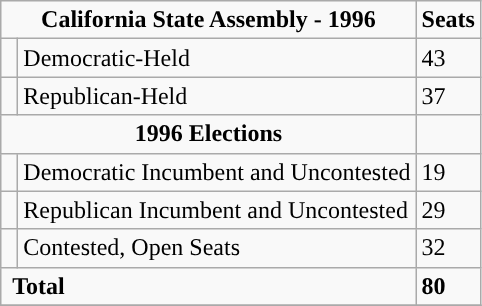<table class="wikitable">
<tr>
<td colspan="2" rowspan="1" align="center" valign="top"><strong>California State Assembly - 1996</strong></td>
<td style="vertical-align:top;"><strong>Seats</strong><br></td>
</tr>
<tr>
<td style="background-color:"> </td>
<td>Democratic-Held</td>
<td>43</td>
</tr>
<tr>
<td style="background-color:"> </td>
<td>Republican-Held</td>
<td>37</td>
</tr>
<tr>
<td colspan="2" rowspan="1" align="center"><strong>1996 Elections</strong></td>
</tr>
<tr>
<td style="background-color:"> </td>
<td>Democratic Incumbent and Uncontested</td>
<td>19</td>
</tr>
<tr>
<td style="background-color:"> </td>
<td>Republican Incumbent and Uncontested</td>
<td>29</td>
</tr>
<tr>
<td style="background-color:"> </td>
<td>Contested, Open Seats</td>
<td>32</td>
</tr>
<tr>
<td colspan="2" rowspan="1"> <strong>Total</strong><br></td>
<td><strong>80</strong></td>
</tr>
<tr>
</tr>
</table>
